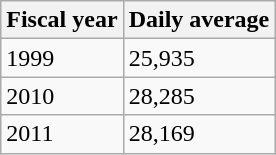<table class="wikitable">
<tr>
<th>Fiscal year</th>
<th>Daily average</th>
</tr>
<tr>
<td>1999</td>
<td>25,935</td>
</tr>
<tr>
<td>2010</td>
<td>28,285</td>
</tr>
<tr>
<td>2011</td>
<td>28,169</td>
</tr>
</table>
